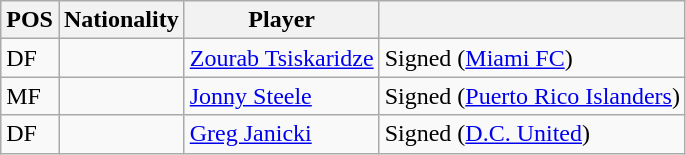<table class="wikitable">
<tr>
<th>POS</th>
<th>Nationality</th>
<th>Player</th>
<th></th>
</tr>
<tr>
<td>DF</td>
<td></td>
<td><a href='#'>Zourab Tsiskaridze</a></td>
<td>Signed (<a href='#'>Miami FC</a>)</td>
</tr>
<tr>
<td>MF</td>
<td></td>
<td><a href='#'>Jonny Steele</a></td>
<td>Signed (<a href='#'>Puerto Rico Islanders</a>)</td>
</tr>
<tr>
<td>DF</td>
<td></td>
<td><a href='#'>Greg Janicki</a></td>
<td>Signed (<a href='#'>D.C. United</a>)</td>
</tr>
</table>
